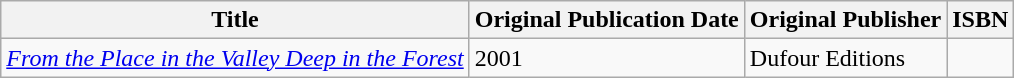<table class="wikitable sortable">
<tr>
<th>Title</th>
<th>Original Publication Date</th>
<th>Original Publisher</th>
<th>ISBN</th>
</tr>
<tr>
<td><em><a href='#'>From the Place in the Valley Deep in the Forest</a></em></td>
<td>2001</td>
<td>Dufour Editions</td>
<td></td>
</tr>
</table>
